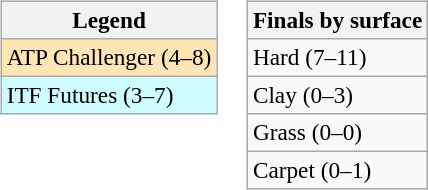<table>
<tr valign=top>
<td><br><table class=wikitable style=font-size:97%>
<tr>
<th>Legend</th>
</tr>
<tr bgcolor=moccasin>
<td>ATP Challenger (4–8)</td>
</tr>
<tr bgcolor=cffcff>
<td>ITF Futures (3–7)</td>
</tr>
</table>
</td>
<td><br><table class=wikitable style=font-size:97%>
<tr>
<th>Finals by surface</th>
</tr>
<tr>
<td>Hard (7–11)</td>
</tr>
<tr>
<td>Clay (0–3)</td>
</tr>
<tr>
<td>Grass (0–0)</td>
</tr>
<tr>
<td>Carpet (0–1)</td>
</tr>
</table>
</td>
</tr>
</table>
